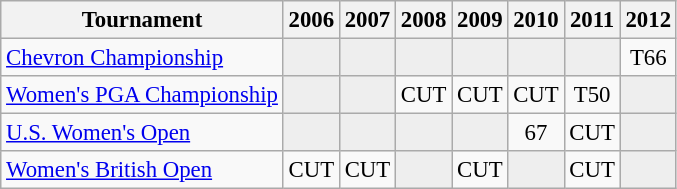<table class="wikitable" style="font-size:95%;text-align:center;">
<tr>
<th>Tournament</th>
<th>2006</th>
<th>2007</th>
<th>2008</th>
<th>2009</th>
<th>2010</th>
<th>2011</th>
<th>2012</th>
</tr>
<tr>
<td align=left><a href='#'>Chevron Championship</a></td>
<td style="background:#eeeeee;"></td>
<td style="background:#eeeeee;"></td>
<td style="background:#eeeeee;"></td>
<td style="background:#eeeeee;"></td>
<td style="background:#eeeeee;"></td>
<td style="background:#eeeeee;"></td>
<td>T66</td>
</tr>
<tr>
<td align=left><a href='#'>Women's PGA Championship</a></td>
<td style="background:#eeeeee;"></td>
<td style="background:#eeeeee;"></td>
<td>CUT</td>
<td>CUT</td>
<td>CUT</td>
<td>T50</td>
<td style="background:#eeeeee;"></td>
</tr>
<tr>
<td align=left><a href='#'>U.S. Women's Open</a></td>
<td style="background:#eeeeee;"></td>
<td style="background:#eeeeee;"></td>
<td style="background:#eeeeee;"></td>
<td style="background:#eeeeee;"></td>
<td>67</td>
<td>CUT</td>
<td style="background:#eeeeee;"></td>
</tr>
<tr>
<td align=left><a href='#'>Women's British Open</a></td>
<td>CUT</td>
<td>CUT</td>
<td style="background:#eeeeee;"></td>
<td>CUT</td>
<td style="background:#eeeeee;"></td>
<td>CUT</td>
<td style="background:#eeeeee;"></td>
</tr>
</table>
